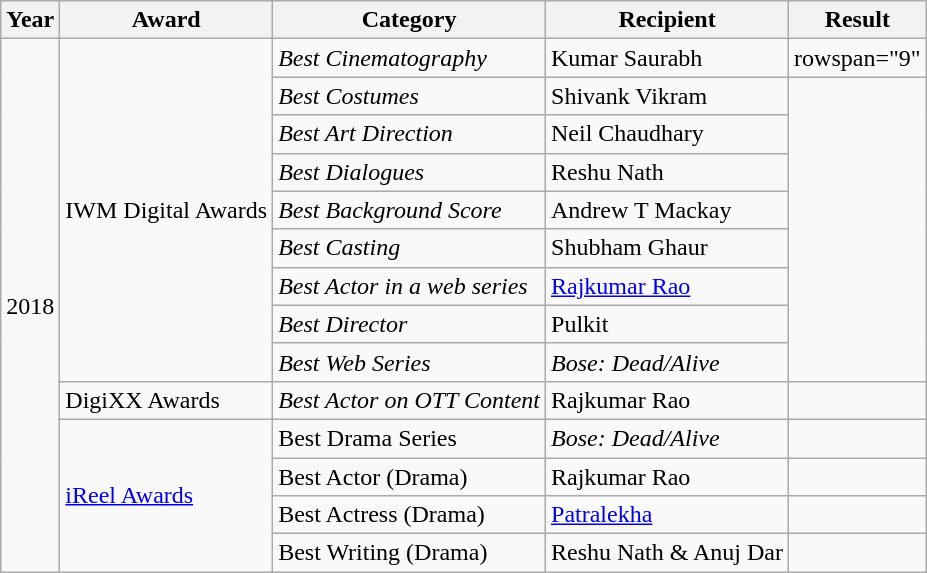<table class="wikitable">
<tr>
<th>Year</th>
<th>Award</th>
<th>Category</th>
<th>Recipient</th>
<th>Result</th>
</tr>
<tr>
<td rowspan="14">2018</td>
<td rowspan="9">IWM Digital Awards</td>
<td><em>Best Cinematography</em></td>
<td>Kumar Saurabh</td>
<td>rowspan="9" </td>
</tr>
<tr>
<td><em>Best Costumes</em></td>
<td>Shivank Vikram</td>
</tr>
<tr>
<td><em>Best Art Direction</em></td>
<td>Neil Chaudhary</td>
</tr>
<tr>
<td><em>Best Dialogues</em></td>
<td>Reshu Nath</td>
</tr>
<tr>
<td><em>Best Background Score</em></td>
<td>Andrew T Mackay</td>
</tr>
<tr>
<td><em>Best Casting</em></td>
<td>Shubham Ghaur</td>
</tr>
<tr>
<td><em>Best Actor in a web series</em></td>
<td><a href='#'>Rajkumar Rao</a></td>
</tr>
<tr>
<td><em>Best Director</em></td>
<td>Pulkit</td>
</tr>
<tr>
<td><em>Best Web Series</em></td>
<td><em>Bose: Dead/Alive</em></td>
</tr>
<tr>
<td>DigiXX Awards</td>
<td><em>Best Actor on OTT Content</em></td>
<td>Rajkumar Rao</td>
<td></td>
</tr>
<tr>
<td rowspan="4"><a href='#'>iReel Awards</a></td>
<td>Best Drama Series</td>
<td><em>Bose: Dead/Alive</em></td>
<td></td>
</tr>
<tr>
<td>Best Actor (Drama)</td>
<td>Rajkumar Rao</td>
<td></td>
</tr>
<tr>
<td>Best Actress (Drama)</td>
<td><a href='#'>Patralekha</a></td>
<td></td>
</tr>
<tr>
<td>Best Writing (Drama)</td>
<td>Reshu Nath & Anuj Dar</td>
<td></td>
</tr>
</table>
